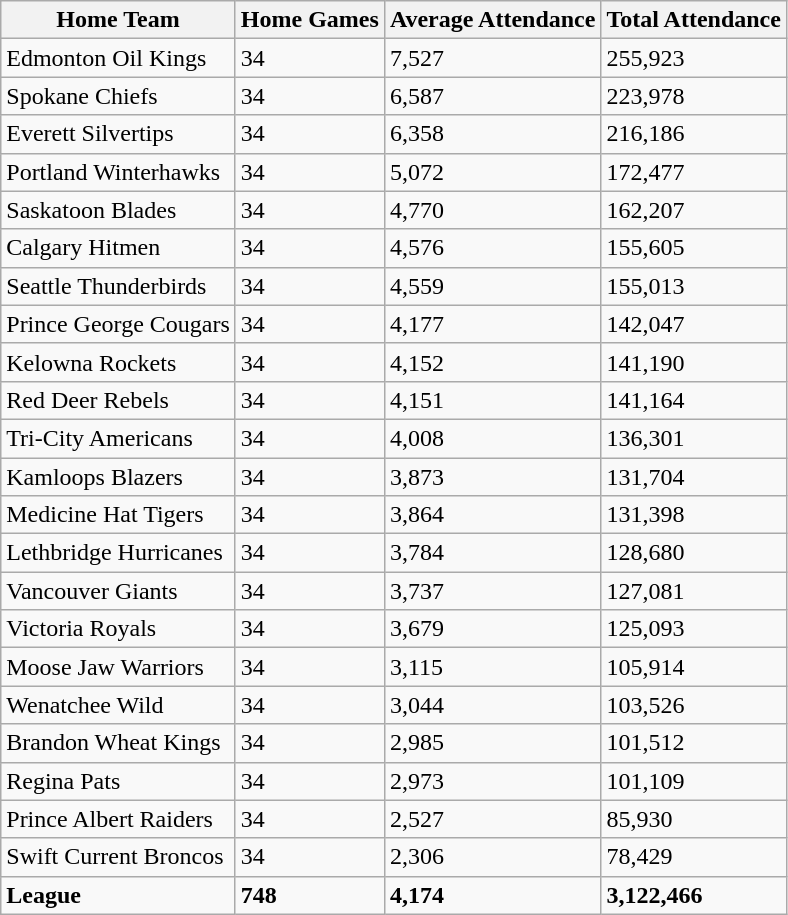<table class="wikitable sortable">
<tr>
<th>Home Team</th>
<th>Home Games</th>
<th>Average Attendance</th>
<th>Total Attendance</th>
</tr>
<tr>
<td>Edmonton Oil Kings</td>
<td>34</td>
<td>7,527</td>
<td>255,923</td>
</tr>
<tr>
<td>Spokane Chiefs</td>
<td>34</td>
<td>6,587</td>
<td>223,978</td>
</tr>
<tr>
<td>Everett Silvertips</td>
<td>34</td>
<td>6,358</td>
<td>216,186</td>
</tr>
<tr>
<td>Portland Winterhawks</td>
<td>34</td>
<td>5,072</td>
<td>172,477</td>
</tr>
<tr>
<td>Saskatoon Blades</td>
<td>34</td>
<td>4,770</td>
<td>162,207</td>
</tr>
<tr>
<td>Calgary Hitmen</td>
<td>34</td>
<td>4,576</td>
<td>155,605</td>
</tr>
<tr>
<td>Seattle Thunderbirds</td>
<td>34</td>
<td>4,559</td>
<td>155,013</td>
</tr>
<tr>
<td>Prince George Cougars</td>
<td>34</td>
<td>4,177</td>
<td>142,047</td>
</tr>
<tr>
<td>Kelowna Rockets</td>
<td>34</td>
<td>4,152</td>
<td>141,190</td>
</tr>
<tr>
<td>Red Deer Rebels</td>
<td>34</td>
<td>4,151</td>
<td>141,164</td>
</tr>
<tr>
<td>Tri-City Americans</td>
<td>34</td>
<td>4,008</td>
<td>136,301</td>
</tr>
<tr>
<td>Kamloops Blazers</td>
<td>34</td>
<td>3,873</td>
<td>131,704</td>
</tr>
<tr>
<td>Medicine Hat Tigers</td>
<td>34</td>
<td>3,864</td>
<td>131,398</td>
</tr>
<tr>
<td>Lethbridge Hurricanes</td>
<td>34</td>
<td>3,784</td>
<td>128,680</td>
</tr>
<tr>
<td>Vancouver Giants</td>
<td>34</td>
<td>3,737</td>
<td>127,081</td>
</tr>
<tr>
<td>Victoria Royals</td>
<td>34</td>
<td>3,679</td>
<td>125,093</td>
</tr>
<tr>
<td>Moose Jaw Warriors</td>
<td>34</td>
<td>3,115</td>
<td>105,914</td>
</tr>
<tr>
<td>Wenatchee Wild</td>
<td>34</td>
<td>3,044</td>
<td>103,526</td>
</tr>
<tr>
<td>Brandon Wheat Kings</td>
<td>34</td>
<td>2,985</td>
<td>101,512</td>
</tr>
<tr>
<td>Regina Pats</td>
<td>34</td>
<td>2,973</td>
<td>101,109</td>
</tr>
<tr>
<td>Prince Albert Raiders</td>
<td>34</td>
<td>2,527</td>
<td>85,930</td>
</tr>
<tr>
<td>Swift Current Broncos</td>
<td>34</td>
<td>2,306</td>
<td>78,429</td>
</tr>
<tr class="sort-bottom">
<td><strong>League</strong></td>
<td><strong>748</strong></td>
<td><strong>4,174</strong></td>
<td><strong>3,122,466</strong></td>
</tr>
</table>
